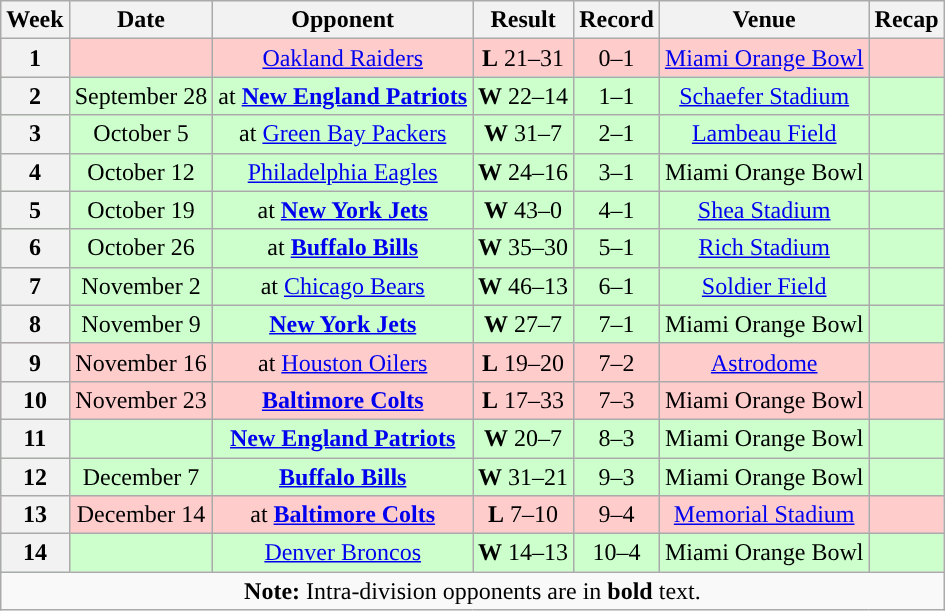<table class="wikitable" style="text-align:center">
<tr>
<th>Week</th>
<th>Date</th>
<th>Opponent</th>
<th>Result</th>
<th>Record</th>
<th>Venue</th>
<th>Recap</th>
</tr>
<tr style="background:#fcc">
<th>1</th>
<td></td>
<td><a href='#'>Oakland Raiders</a></td>
<td><strong>L</strong> 21–31</td>
<td>0–1</td>
<td><a href='#'>Miami Orange Bowl</a></td>
<td></td>
</tr>
<tr style="background:#cfc">
<th>2</th>
<td>September 28</td>
<td>at <strong><a href='#'>New England Patriots</a></strong></td>
<td><strong>W</strong> 22–14</td>
<td>1–1</td>
<td><a href='#'>Schaefer Stadium</a></td>
<td></td>
</tr>
<tr style="background:#cfc">
<th>3</th>
<td>October 5</td>
<td>at <a href='#'>Green Bay Packers</a></td>
<td><strong>W</strong> 31–7</td>
<td>2–1</td>
<td><a href='#'>Lambeau Field</a></td>
<td></td>
</tr>
<tr style="background:#cfc">
<th>4</th>
<td>October 12</td>
<td><a href='#'>Philadelphia Eagles</a></td>
<td><strong>W</strong> 24–16</td>
<td>3–1</td>
<td>Miami Orange Bowl</td>
<td></td>
</tr>
<tr style="background:#cfc">
<th>5</th>
<td>October 19</td>
<td>at <strong><a href='#'>New York Jets</a></strong></td>
<td><strong>W</strong> 43–0</td>
<td>4–1</td>
<td><a href='#'>Shea Stadium</a></td>
<td></td>
</tr>
<tr style="background:#cfc">
<th>6</th>
<td>October 26</td>
<td>at <strong><a href='#'>Buffalo Bills</a></strong></td>
<td><strong>W</strong> 35–30</td>
<td>5–1</td>
<td><a href='#'>Rich Stadium</a></td>
<td></td>
</tr>
<tr style="background:#cfc">
<th>7</th>
<td>November 2</td>
<td>at <a href='#'>Chicago Bears</a></td>
<td><strong>W</strong> 46–13</td>
<td>6–1</td>
<td><a href='#'>Soldier Field</a></td>
<td></td>
</tr>
<tr style="background:#cfc">
<th>8</th>
<td>November 9</td>
<td><strong><a href='#'>New York Jets</a></strong></td>
<td><strong>W</strong>  27–7</td>
<td>7–1</td>
<td>Miami Orange Bowl</td>
<td></td>
</tr>
<tr style="background:#fcc">
<th>9</th>
<td>November 16</td>
<td>at <a href='#'>Houston Oilers</a></td>
<td><strong>L</strong> 19–20</td>
<td>7–2</td>
<td><a href='#'>Astrodome</a></td>
<td></td>
</tr>
<tr style="background:#fcc">
<th>10</th>
<td>November 23</td>
<td><strong><a href='#'>Baltimore Colts</a></strong></td>
<td><strong>L</strong> 17–33</td>
<td>7–3</td>
<td>Miami Orange Bowl</td>
<td></td>
</tr>
<tr style="background:#cfc">
<th>11</th>
<td></td>
<td><strong><a href='#'>New England Patriots</a></strong></td>
<td><strong>W</strong> 20–7</td>
<td>8–3</td>
<td>Miami Orange Bowl</td>
<td></td>
</tr>
<tr style="background:#cfc">
<th>12</th>
<td>December 7</td>
<td><strong><a href='#'>Buffalo Bills</a></strong></td>
<td><strong>W</strong> 31–21</td>
<td>9–3</td>
<td>Miami Orange Bowl</td>
<td></td>
</tr>
<tr style="background:#fcc">
<th>13</th>
<td>December 14</td>
<td>at <strong><a href='#'>Baltimore Colts</a></strong></td>
<td><strong>L</strong> 7–10 </td>
<td>9–4</td>
<td><a href='#'>Memorial Stadium</a></td>
<td></td>
</tr>
<tr style="background:#cfc">
<th>14</th>
<td></td>
<td><a href='#'>Denver Broncos</a></td>
<td><strong>W</strong> 14–13</td>
<td>10–4</td>
<td>Miami Orange Bowl</td>
<td></td>
</tr>
<tr>
<td colspan="8"><strong>Note:</strong> Intra-division opponents are in <strong>bold</strong> text.</td>
</tr>
</table>
